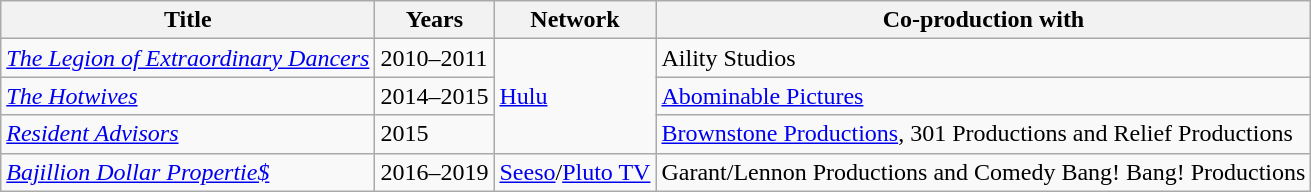<table class="wikitable sortable">
<tr>
<th>Title</th>
<th>Years</th>
<th>Network</th>
<th>Co-production with</th>
</tr>
<tr>
<td><em><a href='#'>The Legion of Extraordinary Dancers</a></em></td>
<td>2010–2011</td>
<td rowspan="3"><a href='#'>Hulu</a></td>
<td>Aility Studios</td>
</tr>
<tr>
<td><em><a href='#'>The Hotwives</a></em></td>
<td>2014–2015</td>
<td><a href='#'>Abominable Pictures</a></td>
</tr>
<tr>
<td><em><a href='#'>Resident Advisors</a></em></td>
<td>2015</td>
<td><a href='#'>Brownstone Productions</a>, 301 Productions and Relief Productions</td>
</tr>
<tr>
<td><em><a href='#'>Bajillion Dollar Propertie$</a></em></td>
<td>2016–2019</td>
<td><a href='#'>Seeso</a>/<a href='#'>Pluto TV</a></td>
<td>Garant/Lennon Productions and Comedy Bang! Bang! Productions</td>
</tr>
</table>
